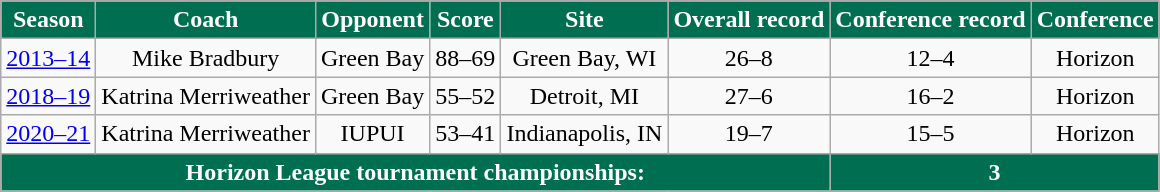<table class="wikitable" style="text-align:center">
<tr>
<th style="background:#006F51; color:white">Season</th>
<th style="background:#006F51; color:white">Coach</th>
<th style="background:#006F51; color:white">Opponent</th>
<th style="background:#006F51; color:white">Score</th>
<th style="background:#006F51; color:white">Site</th>
<th style="background:#006F51; color:white">Overall record</th>
<th style="background:#006F51; color:white">Conference record</th>
<th style="background:#006F51; color:white">Conference</th>
</tr>
<tr>
<td><a href='#'>2013–14</a></td>
<td>Mike Bradbury</td>
<td>Green Bay</td>
<td>88–69</td>
<td>Green Bay, WI</td>
<td>26–8</td>
<td>12–4</td>
<td>Horizon</td>
</tr>
<tr>
<td><a href='#'>2018–19</a></td>
<td>Katrina Merriweather</td>
<td>Green Bay</td>
<td>55–52</td>
<td>Detroit, MI</td>
<td>27–6</td>
<td>16–2</td>
<td>Horizon</td>
</tr>
<tr>
<td><a href='#'>2020–21</a></td>
<td>Katrina Merriweather</td>
<td>IUPUI</td>
<td>53–41</td>
<td>Indianapolis, IN</td>
<td>19–7</td>
<td>15–5</td>
<td>Horizon</td>
</tr>
<tr style="background:#006F51; color:white;font-weight:bold;">
<td colspan=6>Horizon League tournament championships:</td>
<td colspan=2>3</td>
</tr>
</table>
